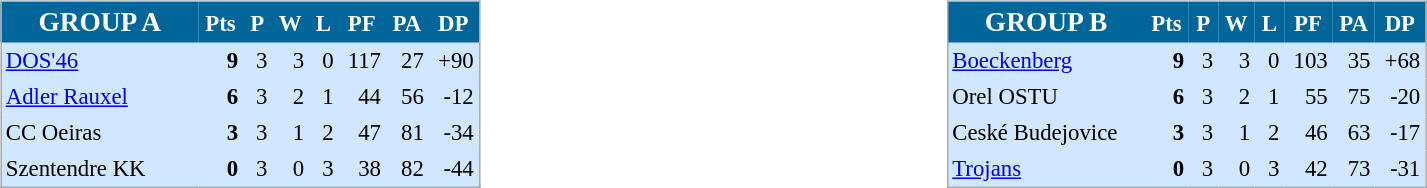<table width="100%" align=center>
<tr>
<td valign="top" width="50%"><br><table align=center cellpadding="3" cellspacing="0" style="background: #D0E7FF; border: 1px #aaa solid; border-collapse: collapse; font-size: 95%;" width=320>
<tr bgcolor=#006699 style="color:white;">
<th width=34% style=font-size:120%><strong>GROUP A</strong></th>
<th width=5%>Pts</th>
<th width=5%>P</th>
<th width=5%>W</th>
<th width=5%>L</th>
<th width=5%>PF</th>
<th width=5%>PA</th>
<th width=5%>DP</th>
</tr>
<tr align=right>
<td align=left> <a href='#'>DOS'46</a></td>
<td><strong>9</strong></td>
<td>3</td>
<td>3</td>
<td>0</td>
<td>117</td>
<td>27</td>
<td>+90</td>
</tr>
<tr align=right>
<td align=left> <a href='#'>Adler Rauxel</a></td>
<td><strong>6</strong></td>
<td>3</td>
<td>2</td>
<td>1</td>
<td>44</td>
<td>56</td>
<td>-12</td>
</tr>
<tr align=right>
<td align=left> CC Oeiras</td>
<td><strong>3</strong></td>
<td>3</td>
<td>1</td>
<td>2</td>
<td>47</td>
<td>81</td>
<td>-34</td>
</tr>
<tr align=right>
<td align=left> Szentendre KK</td>
<td><strong>0</strong></td>
<td>3</td>
<td>0</td>
<td>3</td>
<td>38</td>
<td>82</td>
<td>-44</td>
</tr>
</table>
</td>
<td valign="top" width="50%"><br><table align=center cellpadding="3" cellspacing="0" style="background: #D0E7FF; border: 1px #aaa solid; border-collapse: collapse; font-size:95%;" width=320>
<tr bgcolor=#006699 style="color:white;">
<th width=34% style=font-size:120%><strong>GROUP B</strong></th>
<th width=5%>Pts</th>
<th width=5%>P</th>
<th width=5%>W</th>
<th width=5%>L</th>
<th width=5%>PF</th>
<th width=5%>PA</th>
<th width=5%>DP</th>
</tr>
<tr align=right>
<td align=left> <a href='#'>Boeckenberg</a></td>
<td><strong>9</strong></td>
<td>3</td>
<td>3</td>
<td>0</td>
<td>103</td>
<td>35</td>
<td>+68</td>
</tr>
<tr align=right>
<td align=left> Orel OSTU</td>
<td><strong>6</strong></td>
<td>3</td>
<td>2</td>
<td>1</td>
<td>55</td>
<td>75</td>
<td>-20</td>
</tr>
<tr align=right>
<td align=left> Ceské Budejovice</td>
<td><strong>3</strong></td>
<td>3</td>
<td>1</td>
<td>2</td>
<td>46</td>
<td>63</td>
<td>-17</td>
</tr>
<tr align=right>
<td align=left> <a href='#'>Trojans</a></td>
<td><strong>0</strong></td>
<td>3</td>
<td>0</td>
<td>3</td>
<td>42</td>
<td>73</td>
<td>-31</td>
</tr>
</table>
</td>
</tr>
</table>
